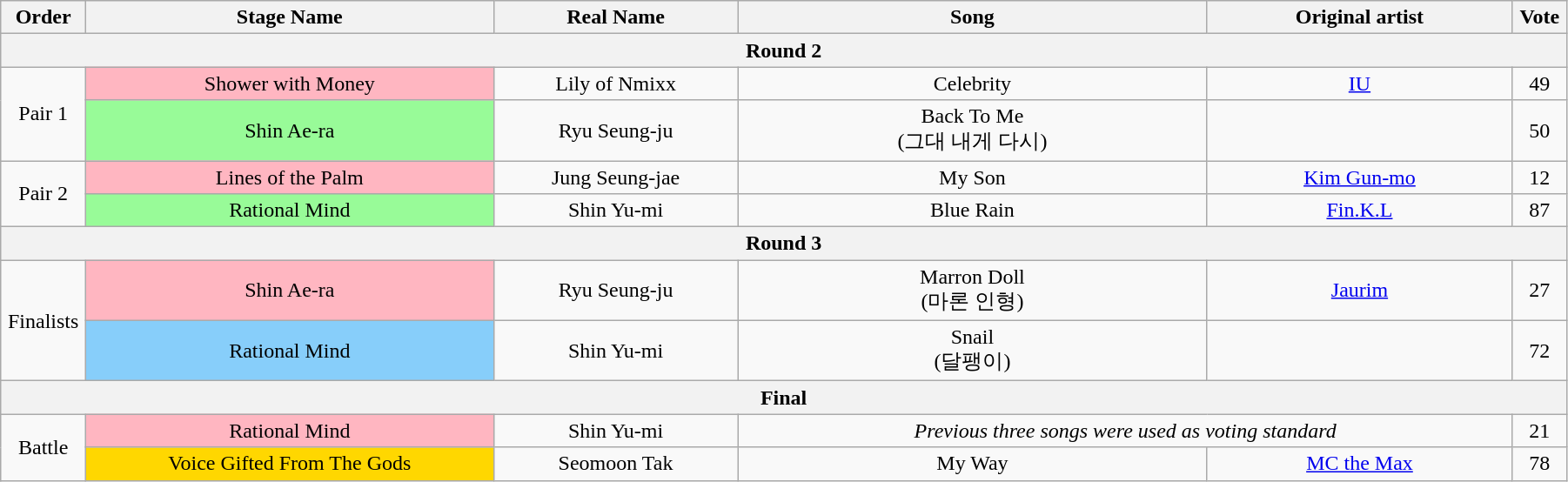<table class="wikitable" style="text-align:center; width:95%;">
<tr>
<th style="width:1%">Order</th>
<th style="width:20%;">Stage Name</th>
<th style="width:12%">Real Name</th>
<th style="width:23%;">Song</th>
<th style="width:15%;">Original artist</th>
<th style="width:1%;">Vote</th>
</tr>
<tr>
<th colspan=6>Round 2</th>
</tr>
<tr>
<td rowspan=2>Pair 1</td>
<td bgcolor="lightpink">Shower with Money</td>
<td>Lily of Nmixx</td>
<td>Celebrity</td>
<td><a href='#'>IU</a></td>
<td>49</td>
</tr>
<tr>
<td bgcolor="palegreen">Shin Ae-ra</td>
<td>Ryu Seung-ju</td>
<td>Back To Me<br>(그대 내게 다시)</td>
<td></td>
<td>50</td>
</tr>
<tr>
<td rowspan=2>Pair 2</td>
<td bgcolor="lightpink">Lines of the Palm</td>
<td>Jung Seung-jae</td>
<td>My Son</td>
<td><a href='#'>Kim Gun-mo</a></td>
<td>12</td>
</tr>
<tr>
<td bgcolor="palegreen">Rational Mind</td>
<td>Shin Yu-mi</td>
<td>Blue Rain</td>
<td><a href='#'>Fin.K.L</a></td>
<td>87</td>
</tr>
<tr>
<th colspan=6>Round 3</th>
</tr>
<tr>
<td rowspan=2>Finalists</td>
<td bgcolor="lightpink">Shin Ae-ra</td>
<td>Ryu Seung-ju</td>
<td>Marron Doll<br>(마론 인형)</td>
<td><a href='#'>Jaurim</a></td>
<td>27</td>
</tr>
<tr>
<td bgcolor="lightskyblue">Rational Mind</td>
<td>Shin Yu-mi</td>
<td>Snail<br>(달팽이)</td>
<td></td>
<td>72</td>
</tr>
<tr>
<th colspan=6>Final</th>
</tr>
<tr>
<td rowspan=2>Battle</td>
<td bgcolor="lightpink">Rational Mind</td>
<td>Shin Yu-mi</td>
<td colspan=2><em>Previous three songs were used as voting standard</em></td>
<td>21</td>
</tr>
<tr>
<td bgcolor="gold">Voice Gifted From The Gods</td>
<td>Seomoon Tak</td>
<td>My Way</td>
<td><a href='#'>MC the Max</a></td>
<td>78</td>
</tr>
</table>
